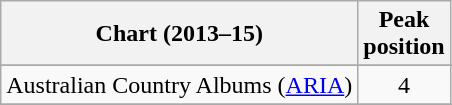<table class="wikitable sortable">
<tr>
<th>Chart (2013–15)</th>
<th>Peak<br>position</th>
</tr>
<tr>
</tr>
<tr>
<td>Australian Country Albums (<a href='#'>ARIA</a>)</td>
<td align=center>4</td>
</tr>
<tr>
</tr>
<tr>
</tr>
<tr>
</tr>
</table>
